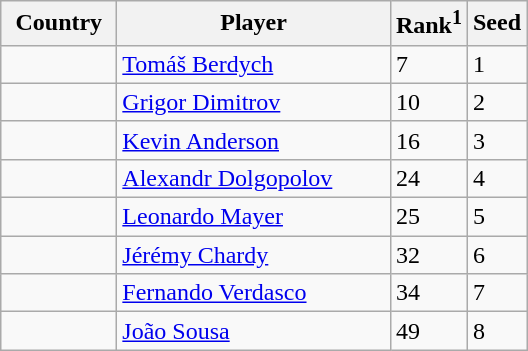<table class="sortable wikitable">
<tr>
<th width="70">Country</th>
<th width="175">Player</th>
<th>Rank<sup>1</sup></th>
<th>Seed</th>
</tr>
<tr>
<td></td>
<td><a href='#'>Tomáš Berdych</a></td>
<td>7</td>
<td>1</td>
</tr>
<tr>
<td></td>
<td><a href='#'>Grigor Dimitrov</a></td>
<td>10</td>
<td>2</td>
</tr>
<tr>
<td></td>
<td><a href='#'>Kevin Anderson</a></td>
<td>16</td>
<td>3</td>
</tr>
<tr>
<td></td>
<td><a href='#'>Alexandr Dolgopolov</a></td>
<td>24</td>
<td>4</td>
</tr>
<tr>
<td></td>
<td><a href='#'>Leonardo Mayer</a></td>
<td>25</td>
<td>5</td>
</tr>
<tr>
<td></td>
<td><a href='#'>Jérémy Chardy</a></td>
<td>32</td>
<td>6</td>
</tr>
<tr>
<td></td>
<td><a href='#'>Fernando Verdasco</a></td>
<td>34</td>
<td>7</td>
</tr>
<tr>
<td></td>
<td><a href='#'>João Sousa</a></td>
<td>49</td>
<td>8</td>
</tr>
</table>
